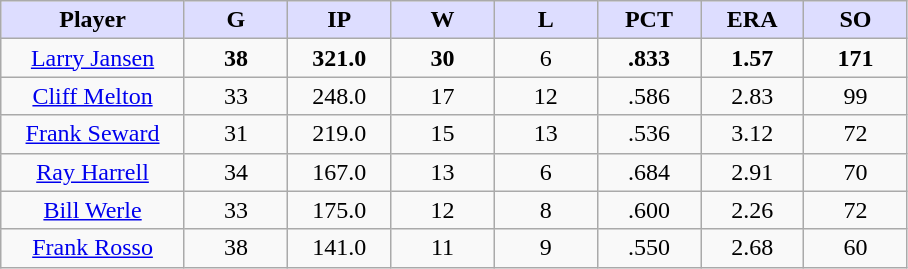<table class="wikitable sortable">
<tr>
<th style="background:#ddf; width:16%;">Player</th>
<th style="background:#ddf; width:9%;">G</th>
<th style="background:#ddf; width:9%;">IP</th>
<th style="background:#ddf; width:9%;">W</th>
<th style="background:#ddf; width:9%;">L</th>
<th style="background:#ddf; width:9%;">PCT</th>
<th style="background:#ddf; width:9%;">ERA</th>
<th style="background:#ddf; width:9%;">SO</th>
</tr>
<tr style="text-align:center;">
<td><a href='#'>Larry Jansen</a></td>
<td><strong>38</strong></td>
<td><strong>321.0</strong></td>
<td><strong>30</strong></td>
<td>6</td>
<td><strong>.833</strong></td>
<td><strong>1.57</strong></td>
<td><strong>171</strong></td>
</tr>
<tr style="text-align:center;">
<td><a href='#'>Cliff Melton</a></td>
<td>33</td>
<td>248.0</td>
<td>17</td>
<td>12</td>
<td>.586</td>
<td>2.83</td>
<td>99</td>
</tr>
<tr style="text-align:center;">
<td><a href='#'>Frank Seward</a></td>
<td>31</td>
<td>219.0</td>
<td>15</td>
<td>13</td>
<td>.536</td>
<td>3.12</td>
<td>72</td>
</tr>
<tr style="text-align:center;">
<td><a href='#'>Ray Harrell</a></td>
<td>34</td>
<td>167.0</td>
<td>13</td>
<td>6</td>
<td>.684</td>
<td>2.91</td>
<td>70</td>
</tr>
<tr style="text-align:center;">
<td><a href='#'>Bill Werle</a></td>
<td>33</td>
<td>175.0</td>
<td>12</td>
<td>8</td>
<td>.600</td>
<td>2.26</td>
<td>72</td>
</tr>
<tr style="text-align:center;">
<td><a href='#'>Frank Rosso</a></td>
<td>38</td>
<td>141.0</td>
<td>11</td>
<td>9</td>
<td>.550</td>
<td>2.68</td>
<td>60</td>
</tr>
</table>
